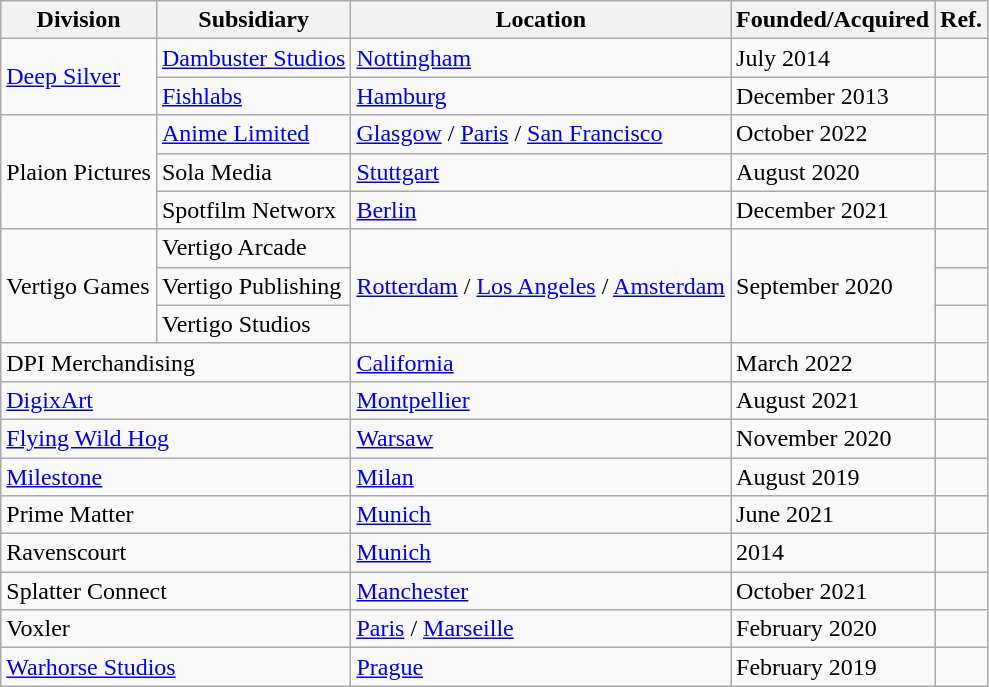<table class="wikitable sortable">
<tr>
<th>Division</th>
<th>Subsidiary</th>
<th>Location</th>
<th>Founded/Acquired</th>
<th>Ref.</th>
</tr>
<tr>
<td rowspan="2"><a href='#'>Deep Silver</a></td>
<td><a href='#'>Dambuster Studios</a></td>
<td><a href='#'>Nottingham</a></td>
<td>July 2014</td>
<td></td>
</tr>
<tr>
<td><a href='#'>Fishlabs</a></td>
<td><a href='#'>Hamburg</a></td>
<td>December 2013</td>
<td></td>
</tr>
<tr>
<td rowspan="3">Plaion Pictures</td>
<td><a href='#'>Anime Limited</a></td>
<td><a href='#'>Glasgow</a> / <a href='#'>Paris</a> / <a href='#'>San Francisco</a></td>
<td>October 2022</td>
<td></td>
</tr>
<tr>
<td>Sola Media</td>
<td><a href='#'>Stuttgart</a></td>
<td>August 2020</td>
<td></td>
</tr>
<tr>
<td>Spotfilm Networx</td>
<td><a href='#'>Berlin</a></td>
<td>December 2021</td>
<td></td>
</tr>
<tr>
<td rowspan="3">Vertigo Games</td>
<td>Vertigo Arcade</td>
<td rowspan="3"><a href='#'>Rotterdam</a> / <a href='#'>Los Angeles</a> / <a href='#'>Amsterdam</a></td>
<td rowspan="3">September 2020</td>
<td></td>
</tr>
<tr>
<td>Vertigo Publishing</td>
<td></td>
</tr>
<tr>
<td>Vertigo Studios</td>
<td></td>
</tr>
<tr>
<td colspan="2">DPI Merchandising</td>
<td><a href='#'>California</a></td>
<td>March 2022</td>
<td></td>
</tr>
<tr>
<td colspan="2"><a href='#'>DigixArt</a></td>
<td><a href='#'>Montpellier</a></td>
<td>August 2021</td>
<td></td>
</tr>
<tr>
<td colspan="2"><a href='#'>Flying Wild Hog</a></td>
<td><a href='#'>Warsaw</a></td>
<td>November 2020</td>
<td></td>
</tr>
<tr>
<td colspan="2"><a href='#'>Milestone</a></td>
<td><a href='#'>Milan</a></td>
<td>August 2019</td>
<td></td>
</tr>
<tr>
<td colspan="2">Prime Matter</td>
<td><a href='#'>Munich</a></td>
<td>June 2021</td>
<td></td>
</tr>
<tr>
<td colspan="2">Ravenscourt</td>
<td><a href='#'>Munich</a></td>
<td>2014</td>
<td></td>
</tr>
<tr>
<td colspan="2">Splatter Connect</td>
<td><a href='#'>Manchester</a></td>
<td>October 2021</td>
<td></td>
</tr>
<tr>
<td colspan="2">Voxler</td>
<td><a href='#'>Paris</a> / <a href='#'>Marseille</a></td>
<td>February 2020</td>
<td></td>
</tr>
<tr>
<td colspan="2"><a href='#'>Warhorse Studios</a></td>
<td><a href='#'>Prague</a></td>
<td>February 2019</td>
<td></td>
</tr>
</table>
